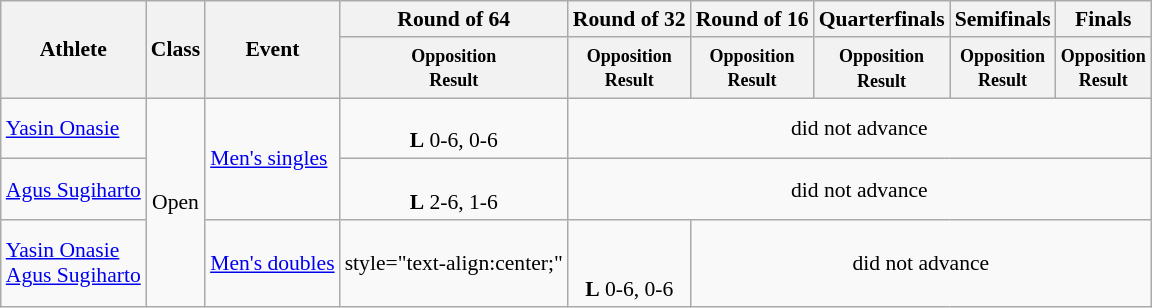<table class=wikitable style="font-size:90%">
<tr>
<th rowspan="2">Athlete</th>
<th rowspan="2">Class</th>
<th rowspan="2">Event</th>
<th>Round of 64</th>
<th>Round of 32</th>
<th>Round of 16</th>
<th>Quarterfinals</th>
<th>Semifinals</th>
<th>Finals</th>
</tr>
<tr>
<th style="line-height:1em"><small>Opposition<br>Result</small></th>
<th style="line-height:1em"><small>Opposition<br>Result</small></th>
<th style="line-height:1em"><small>Opposition<br>Result</small></th>
<th style=”line-height:1em”><small>Opposition<br>Result</small></th>
<th style="line-height:1em"><small>Opposition<br>Result</small></th>
<th style="line-height:1em"><small>Opposition<br>Result</small></th>
</tr>
<tr>
<td><a href='#'>Yasin Onasie</a></td>
<td rowspan="3" style="text-align:center;">Open</td>
<td rowspan="2"><a href='#'>Men's singles</a></td>
<td style="text-align:center;"><br><strong>L</strong> 0-6, 0-6</td>
<td style="text-align:center;" colspan="5">did not advance</td>
</tr>
<tr>
<td><a href='#'>Agus Sugiharto</a></td>
<td style="text-align:center;"><br><strong>L</strong> 2-6, 1-6</td>
<td style="text-align:center;" colspan="5">did not advance</td>
</tr>
<tr>
<td><a href='#'>Yasin Onasie</a><br> <a href='#'>Agus Sugiharto</a></td>
<td><a href='#'>Men's doubles</a></td>
<td>style="text-align:center;" </td>
<td style="text-align:center;"><br> <br><strong>L</strong> 0-6, 0-6</td>
<td style="text-align:center;" colspan="4">did not advance</td>
</tr>
</table>
